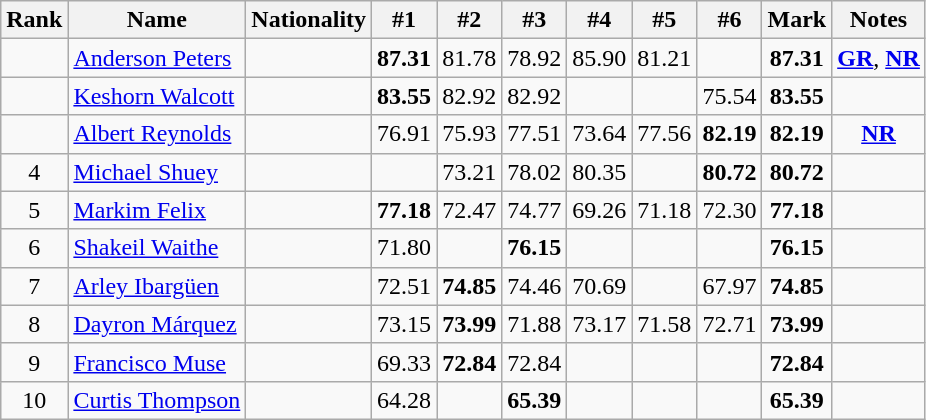<table class="wikitable sortable" style="text-align:center">
<tr>
<th>Rank</th>
<th>Name</th>
<th>Nationality</th>
<th>#1</th>
<th>#2</th>
<th>#3</th>
<th>#4</th>
<th>#5</th>
<th>#6</th>
<th>Mark</th>
<th>Notes</th>
</tr>
<tr>
<td></td>
<td align=left><a href='#'>Anderson Peters</a></td>
<td align=left></td>
<td><strong>87.31</strong></td>
<td>81.78</td>
<td>78.92</td>
<td>85.90</td>
<td>81.21</td>
<td></td>
<td><strong>87.31</strong></td>
<td><strong><a href='#'>GR</a></strong>, <strong><a href='#'>NR</a></strong></td>
</tr>
<tr>
<td></td>
<td align=left><a href='#'>Keshorn Walcott</a></td>
<td align=left></td>
<td><strong>83.55</strong></td>
<td>82.92</td>
<td>82.92</td>
<td></td>
<td></td>
<td>75.54</td>
<td><strong>83.55</strong></td>
<td></td>
</tr>
<tr>
<td></td>
<td align=left><a href='#'>Albert Reynolds</a></td>
<td align=left></td>
<td>76.91</td>
<td>75.93</td>
<td>77.51</td>
<td>73.64</td>
<td>77.56</td>
<td><strong>82.19</strong></td>
<td><strong>82.19</strong></td>
<td><strong><a href='#'>NR</a></strong></td>
</tr>
<tr>
<td>4</td>
<td align=left><a href='#'>Michael Shuey</a></td>
<td align=left></td>
<td></td>
<td>73.21</td>
<td>78.02</td>
<td>80.35</td>
<td></td>
<td><strong>80.72</strong></td>
<td><strong>80.72</strong></td>
<td></td>
</tr>
<tr>
<td>5</td>
<td align=left><a href='#'>Markim Felix</a></td>
<td align=left></td>
<td><strong>77.18</strong></td>
<td>72.47</td>
<td>74.77</td>
<td>69.26</td>
<td>71.18</td>
<td>72.30</td>
<td><strong>77.18</strong></td>
<td></td>
</tr>
<tr>
<td>6</td>
<td align=left><a href='#'>Shakeil Waithe</a></td>
<td align=left></td>
<td>71.80</td>
<td></td>
<td><strong>76.15</strong></td>
<td></td>
<td></td>
<td></td>
<td><strong>76.15</strong></td>
<td></td>
</tr>
<tr>
<td>7</td>
<td align=left><a href='#'>Arley Ibargüen</a></td>
<td align=left></td>
<td>72.51</td>
<td><strong>74.85</strong></td>
<td>74.46</td>
<td>70.69</td>
<td></td>
<td>67.97</td>
<td><strong>74.85</strong></td>
<td></td>
</tr>
<tr>
<td>8</td>
<td align=left><a href='#'>Dayron Márquez</a></td>
<td align=left></td>
<td>73.15</td>
<td><strong>73.99</strong></td>
<td>71.88</td>
<td>73.17</td>
<td>71.58</td>
<td>72.71</td>
<td><strong>73.99</strong></td>
<td></td>
</tr>
<tr>
<td>9</td>
<td align=left><a href='#'>Francisco Muse</a></td>
<td align=left></td>
<td>69.33</td>
<td><strong>72.84</strong></td>
<td>72.84</td>
<td></td>
<td></td>
<td></td>
<td><strong>72.84</strong></td>
<td></td>
</tr>
<tr>
<td>10</td>
<td align=left><a href='#'>Curtis Thompson</a></td>
<td align=left></td>
<td>64.28</td>
<td></td>
<td><strong>65.39</strong></td>
<td></td>
<td></td>
<td></td>
<td><strong>65.39</strong></td>
<td></td>
</tr>
</table>
